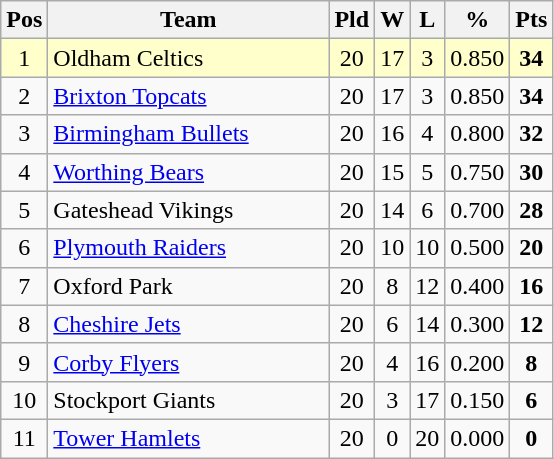<table class="wikitable" style="text-align: center;">
<tr>
<th>Pos</th>
<th scope="col" style="width: 180px;">Team</th>
<th>Pld</th>
<th>W</th>
<th>L</th>
<th>%</th>
<th>Pts</th>
</tr>
<tr style="background: #ffffcc;">
<td>1</td>
<td style="text-align:left;">Oldham Celtics</td>
<td>20</td>
<td>17</td>
<td>3</td>
<td>0.850</td>
<td><strong>34</strong></td>
</tr>
<tr style="background: ;">
<td>2</td>
<td style="text-align:left;"><a href='#'>Brixton Topcats</a></td>
<td>20</td>
<td>17</td>
<td>3</td>
<td>0.850</td>
<td><strong>34</strong></td>
</tr>
<tr style="background: ;">
<td>3</td>
<td style="text-align:left;"><a href='#'>Birmingham Bullets</a></td>
<td>20</td>
<td>16</td>
<td>4</td>
<td>0.800</td>
<td><strong>32</strong></td>
</tr>
<tr style="background: ;">
<td>4</td>
<td style="text-align:left;"><a href='#'>Worthing Bears</a></td>
<td>20</td>
<td>15</td>
<td>5</td>
<td>0.750</td>
<td><strong>30</strong></td>
</tr>
<tr style="background: ;">
<td>5</td>
<td style="text-align:left;">Gateshead Vikings</td>
<td>20</td>
<td>14</td>
<td>6</td>
<td>0.700</td>
<td><strong>28</strong></td>
</tr>
<tr style="background: ;">
<td>6</td>
<td style="text-align:left;"><a href='#'>Plymouth Raiders</a></td>
<td>20</td>
<td>10</td>
<td>10</td>
<td>0.500</td>
<td><strong>20</strong></td>
</tr>
<tr style="background: ;">
<td>7</td>
<td style="text-align:left;">Oxford Park</td>
<td>20</td>
<td>8</td>
<td>12</td>
<td>0.400</td>
<td><strong>16</strong></td>
</tr>
<tr style="background: ;">
<td>8</td>
<td style="text-align:left;"><a href='#'>Cheshire Jets</a></td>
<td>20</td>
<td>6</td>
<td>14</td>
<td>0.300</td>
<td><strong>12</strong></td>
</tr>
<tr style="background: ;">
<td>9</td>
<td style="text-align:left;"><a href='#'>Corby Flyers</a></td>
<td>20</td>
<td>4</td>
<td>16</td>
<td>0.200</td>
<td><strong>8</strong></td>
</tr>
<tr style="background: ;">
<td>10</td>
<td style="text-align:left;">Stockport Giants</td>
<td>20</td>
<td>3</td>
<td>17</td>
<td>0.150</td>
<td><strong>6</strong></td>
</tr>
<tr style="background: ;">
<td>11</td>
<td style="text-align:left;"><a href='#'>Tower Hamlets</a></td>
<td>20</td>
<td>0</td>
<td>20</td>
<td>0.000</td>
<td><strong>0</strong></td>
</tr>
</table>
